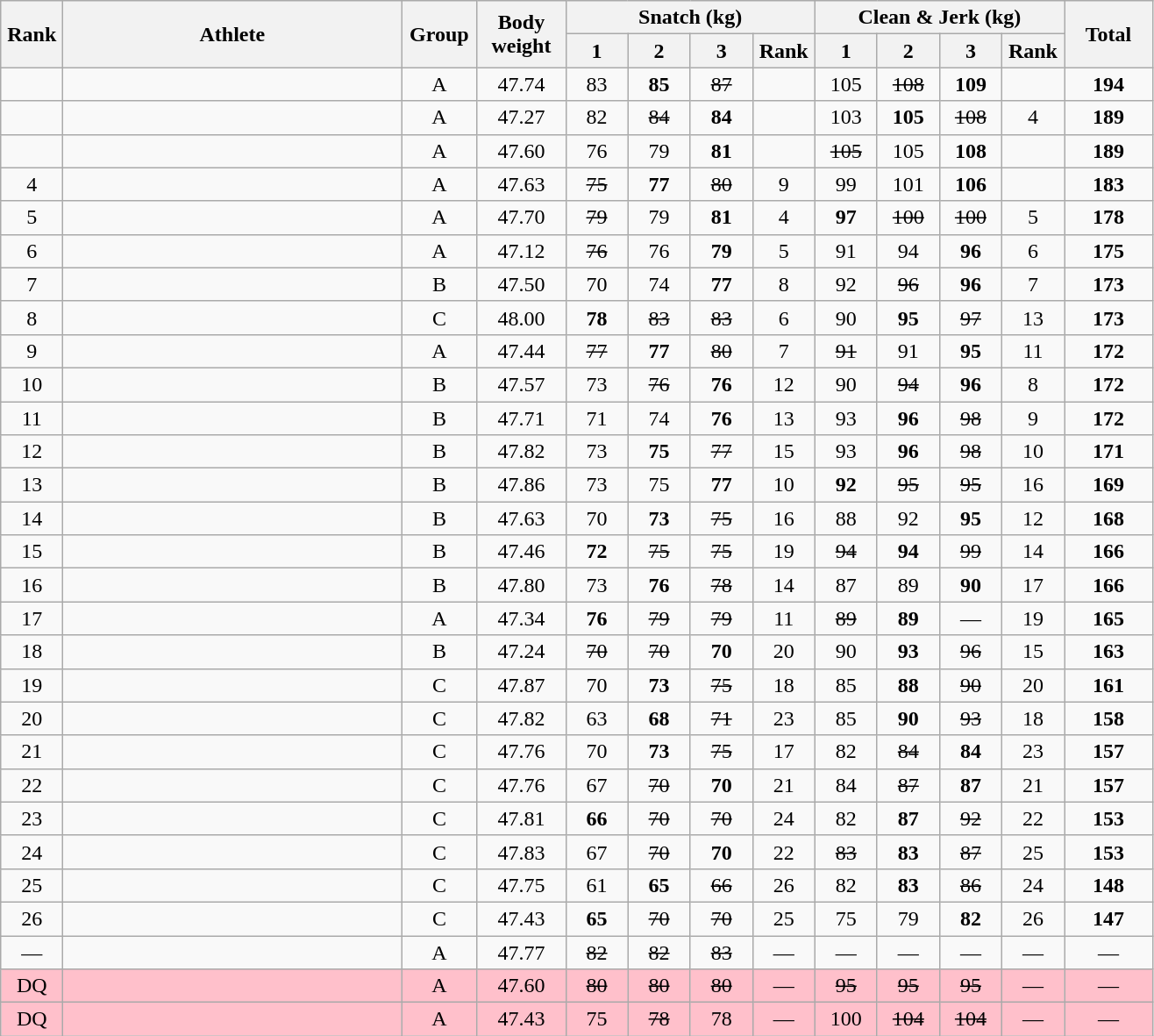<table class = "wikitable" style="text-align:center;">
<tr>
<th rowspan=2 width=40>Rank</th>
<th rowspan=2 width=250>Athlete</th>
<th rowspan=2 width=50>Group</th>
<th rowspan=2 width=60>Body weight</th>
<th colspan=4>Snatch (kg)</th>
<th colspan=4>Clean & Jerk (kg)</th>
<th rowspan=2 width=60>Total</th>
</tr>
<tr>
<th width=40>1</th>
<th width=40>2</th>
<th width=40>3</th>
<th width=40>Rank</th>
<th width=40>1</th>
<th width=40>2</th>
<th width=40>3</th>
<th width=40>Rank</th>
</tr>
<tr>
<td></td>
<td align=left></td>
<td>A</td>
<td>47.74</td>
<td>83</td>
<td><strong>85</strong></td>
<td><s>87</s></td>
<td></td>
<td>105</td>
<td><s>108</s></td>
<td><strong>109</strong></td>
<td></td>
<td><strong>194</strong></td>
</tr>
<tr>
<td></td>
<td align=left></td>
<td>A</td>
<td>47.27</td>
<td>82</td>
<td><s>84</s></td>
<td><strong>84</strong></td>
<td></td>
<td>103</td>
<td><strong>105</strong></td>
<td><s>108</s></td>
<td>4</td>
<td><strong>189</strong></td>
</tr>
<tr>
<td></td>
<td align=left></td>
<td>A</td>
<td>47.60</td>
<td>76</td>
<td>79</td>
<td><strong>81</strong></td>
<td></td>
<td><s>105</s></td>
<td>105</td>
<td><strong>108</strong></td>
<td></td>
<td><strong>189</strong></td>
</tr>
<tr>
<td>4</td>
<td align=left></td>
<td>A</td>
<td>47.63</td>
<td><s>75</s></td>
<td><strong>77</strong></td>
<td><s>80</s></td>
<td>9</td>
<td>99</td>
<td>101</td>
<td><strong>106</strong></td>
<td></td>
<td><strong>183</strong></td>
</tr>
<tr>
<td>5</td>
<td align=left></td>
<td>A</td>
<td>47.70</td>
<td><s>79</s></td>
<td>79</td>
<td><strong>81</strong></td>
<td>4</td>
<td><strong>97</strong></td>
<td><s>100</s></td>
<td><s>100</s></td>
<td>5</td>
<td><strong>178</strong></td>
</tr>
<tr>
<td>6</td>
<td align=left></td>
<td>A</td>
<td>47.12</td>
<td><s>76</s></td>
<td>76</td>
<td><strong>79</strong></td>
<td>5</td>
<td>91</td>
<td>94</td>
<td><strong>96</strong></td>
<td>6</td>
<td><strong>175</strong></td>
</tr>
<tr>
<td>7</td>
<td align=left></td>
<td>B</td>
<td>47.50</td>
<td>70</td>
<td>74</td>
<td><strong>77</strong></td>
<td>8</td>
<td>92</td>
<td><s>96</s></td>
<td><strong>96</strong></td>
<td>7</td>
<td><strong>173</strong></td>
</tr>
<tr>
<td>8</td>
<td align=left></td>
<td>C</td>
<td>48.00</td>
<td><strong>78</strong></td>
<td><s>83</s></td>
<td><s>83</s></td>
<td>6</td>
<td>90</td>
<td><strong>95</strong></td>
<td><s>97</s></td>
<td>13</td>
<td><strong>173</strong></td>
</tr>
<tr>
<td>9</td>
<td align=left></td>
<td>A</td>
<td>47.44</td>
<td><s>77</s></td>
<td><strong>77</strong></td>
<td><s>80</s></td>
<td>7</td>
<td><s>91</s></td>
<td>91</td>
<td><strong>95</strong></td>
<td>11</td>
<td><strong>172</strong></td>
</tr>
<tr>
<td>10</td>
<td align=left></td>
<td>B</td>
<td>47.57</td>
<td>73</td>
<td><s>76</s></td>
<td><strong>76</strong></td>
<td>12</td>
<td>90</td>
<td><s>94</s></td>
<td><strong>96</strong></td>
<td>8</td>
<td><strong>172</strong></td>
</tr>
<tr>
<td>11</td>
<td align=left></td>
<td>B</td>
<td>47.71</td>
<td>71</td>
<td>74</td>
<td><strong>76</strong></td>
<td>13</td>
<td>93</td>
<td><strong>96</strong></td>
<td><s>98</s></td>
<td>9</td>
<td><strong>172</strong></td>
</tr>
<tr>
<td>12</td>
<td align=left></td>
<td>B</td>
<td>47.82</td>
<td>73</td>
<td><strong>75</strong></td>
<td><s>77</s></td>
<td>15</td>
<td>93</td>
<td><strong>96</strong></td>
<td><s>98</s></td>
<td>10</td>
<td><strong>171</strong></td>
</tr>
<tr>
<td>13</td>
<td align=left></td>
<td>B</td>
<td>47.86</td>
<td>73</td>
<td>75</td>
<td><strong>77</strong></td>
<td>10</td>
<td><strong>92</strong></td>
<td><s>95</s></td>
<td><s>95</s></td>
<td>16</td>
<td><strong>169</strong></td>
</tr>
<tr>
<td>14</td>
<td align=left></td>
<td>B</td>
<td>47.63</td>
<td>70</td>
<td><strong>73</strong></td>
<td><s>75</s></td>
<td>16</td>
<td>88</td>
<td>92</td>
<td><strong>95</strong></td>
<td>12</td>
<td><strong>168</strong></td>
</tr>
<tr>
<td>15</td>
<td align=left></td>
<td>B</td>
<td>47.46</td>
<td><strong>72</strong></td>
<td><s>75</s></td>
<td><s>75</s></td>
<td>19</td>
<td><s>94</s></td>
<td><strong>94</strong></td>
<td><s>99</s></td>
<td>14</td>
<td><strong>166</strong></td>
</tr>
<tr>
<td>16</td>
<td align=left></td>
<td>B</td>
<td>47.80</td>
<td>73</td>
<td><strong>76</strong></td>
<td><s>78</s></td>
<td>14</td>
<td>87</td>
<td>89</td>
<td><strong>90</strong></td>
<td>17</td>
<td><strong>166</strong></td>
</tr>
<tr>
<td>17</td>
<td align=left></td>
<td>A</td>
<td>47.34</td>
<td><strong>76</strong></td>
<td><s>79</s></td>
<td><s>79</s></td>
<td>11</td>
<td><s>89</s></td>
<td><strong>89</strong></td>
<td>—</td>
<td>19</td>
<td><strong>165</strong></td>
</tr>
<tr>
<td>18</td>
<td align=left></td>
<td>B</td>
<td>47.24</td>
<td><s>70</s></td>
<td><s>70</s></td>
<td><strong>70</strong></td>
<td>20</td>
<td>90</td>
<td><strong>93</strong></td>
<td><s>96</s></td>
<td>15</td>
<td><strong>163</strong></td>
</tr>
<tr>
<td>19</td>
<td align=left></td>
<td>C</td>
<td>47.87</td>
<td>70</td>
<td><strong>73</strong></td>
<td><s>75</s></td>
<td>18</td>
<td>85</td>
<td><strong>88</strong></td>
<td><s>90</s></td>
<td>20</td>
<td><strong>161</strong></td>
</tr>
<tr>
<td>20</td>
<td align=left></td>
<td>C</td>
<td>47.82</td>
<td>63</td>
<td><strong>68</strong></td>
<td><s>71</s></td>
<td>23</td>
<td>85</td>
<td><strong>90</strong></td>
<td><s>93</s></td>
<td>18</td>
<td><strong>158</strong></td>
</tr>
<tr>
<td>21</td>
<td align=left></td>
<td>C</td>
<td>47.76</td>
<td>70</td>
<td><strong>73</strong></td>
<td><s>75</s></td>
<td>17</td>
<td>82</td>
<td><s>84</s></td>
<td><strong>84</strong></td>
<td>23</td>
<td><strong>157</strong></td>
</tr>
<tr>
<td>22</td>
<td align=left></td>
<td>C</td>
<td>47.76</td>
<td>67</td>
<td><s>70</s></td>
<td><strong>70</strong></td>
<td>21</td>
<td>84</td>
<td><s>87</s></td>
<td><strong>87</strong></td>
<td>21</td>
<td><strong>157</strong></td>
</tr>
<tr>
<td>23</td>
<td align=left></td>
<td>C</td>
<td>47.81</td>
<td><strong>66</strong></td>
<td><s>70</s></td>
<td><s>70</s></td>
<td>24</td>
<td>82</td>
<td><strong>87</strong></td>
<td><s>92</s></td>
<td>22</td>
<td><strong>153</strong></td>
</tr>
<tr>
<td>24</td>
<td align=left></td>
<td>C</td>
<td>47.83</td>
<td>67</td>
<td><s>70</s></td>
<td><strong>70</strong></td>
<td>22</td>
<td><s>83</s></td>
<td><strong>83</strong></td>
<td><s>87</s></td>
<td>25</td>
<td><strong>153</strong></td>
</tr>
<tr>
<td>25</td>
<td align=left></td>
<td>C</td>
<td>47.75</td>
<td>61</td>
<td><strong>65</strong></td>
<td><s>66</s></td>
<td>26</td>
<td>82</td>
<td><strong>83</strong></td>
<td><s>86</s></td>
<td>24</td>
<td><strong>148</strong></td>
</tr>
<tr>
<td>26</td>
<td align=left></td>
<td>C</td>
<td>47.43</td>
<td><strong>65</strong></td>
<td><s>70</s></td>
<td><s>70</s></td>
<td>25</td>
<td>75</td>
<td>79</td>
<td><strong>82</strong></td>
<td>26</td>
<td><strong>147</strong></td>
</tr>
<tr>
<td>—</td>
<td align=left></td>
<td>A</td>
<td>47.77</td>
<td><s>82</s></td>
<td><s>82</s></td>
<td><s>83</s></td>
<td>—</td>
<td>—</td>
<td>—</td>
<td>—</td>
<td>—</td>
<td>—</td>
</tr>
<tr bgcolor=pink>
<td>DQ</td>
<td align=left></td>
<td>A</td>
<td>47.60</td>
<td><s>80</s></td>
<td><s>80</s></td>
<td><s>80</s></td>
<td>—</td>
<td><s>95</s></td>
<td><s>95</s></td>
<td><s>95</s></td>
<td>—</td>
<td>—</td>
</tr>
<tr bgcolor=pink>
<td>DQ</td>
<td align=left></td>
<td>A</td>
<td>47.43</td>
<td>75</td>
<td><s>78</s></td>
<td>78</td>
<td>—</td>
<td>100</td>
<td><s>104</s></td>
<td><s>104</s></td>
<td>—</td>
<td>—</td>
</tr>
</table>
